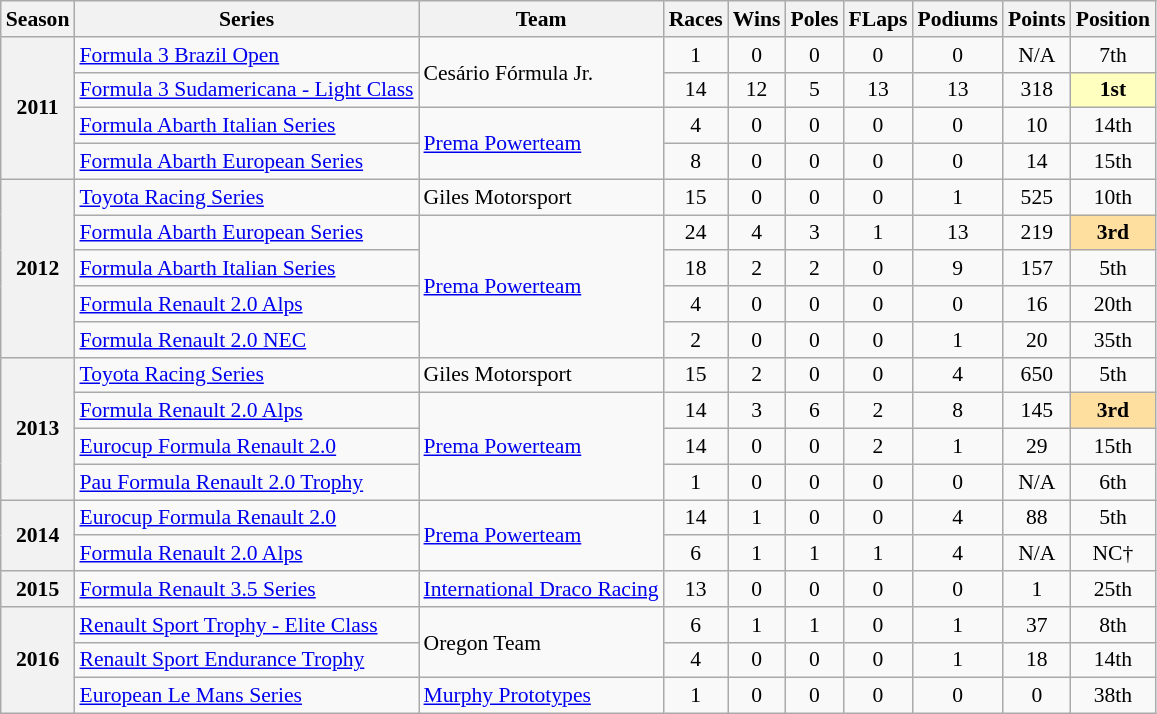<table class="wikitable" style="font-size: 90%; text-align:center">
<tr>
<th>Season</th>
<th>Series</th>
<th>Team</th>
<th>Races</th>
<th>Wins</th>
<th>Poles</th>
<th>FLaps</th>
<th>Podiums</th>
<th>Points</th>
<th>Position</th>
</tr>
<tr>
<th rowspan=4>2011</th>
<td align=left><a href='#'>Formula 3 Brazil Open</a></td>
<td rowspan=2 align=left>Cesário Fórmula Jr.</td>
<td>1</td>
<td>0</td>
<td>0</td>
<td>0</td>
<td>0</td>
<td>N/A</td>
<td>7th</td>
</tr>
<tr>
<td align=left><a href='#'>Formula 3 Sudamericana - Light Class</a></td>
<td>14</td>
<td>12</td>
<td>5</td>
<td>13</td>
<td>13</td>
<td>318</td>
<td style="background:#FFFFBF;"><strong>1st</strong></td>
</tr>
<tr>
<td align=left><a href='#'>Formula Abarth Italian Series</a></td>
<td rowspan=2 align=left><a href='#'>Prema Powerteam</a></td>
<td>4</td>
<td>0</td>
<td>0</td>
<td>0</td>
<td>0</td>
<td>10</td>
<td>14th</td>
</tr>
<tr>
<td align=left><a href='#'>Formula Abarth European Series</a></td>
<td>8</td>
<td>0</td>
<td>0</td>
<td>0</td>
<td>0</td>
<td>14</td>
<td>15th</td>
</tr>
<tr>
<th rowspan=5>2012</th>
<td align=left><a href='#'>Toyota Racing Series</a></td>
<td align=left>Giles Motorsport</td>
<td>15</td>
<td>0</td>
<td>0</td>
<td>0</td>
<td>1</td>
<td>525</td>
<td>10th</td>
</tr>
<tr>
<td align=left><a href='#'>Formula Abarth European Series</a></td>
<td rowspan=4 align=left><a href='#'>Prema Powerteam</a></td>
<td>24</td>
<td>4</td>
<td>3</td>
<td>1</td>
<td>13</td>
<td>219</td>
<td style="background:#FFDF9F;"><strong>3rd</strong></td>
</tr>
<tr>
<td align=left><a href='#'>Formula Abarth Italian Series</a></td>
<td>18</td>
<td>2</td>
<td>2</td>
<td>0</td>
<td>9</td>
<td>157</td>
<td>5th</td>
</tr>
<tr>
<td align=left><a href='#'>Formula Renault 2.0 Alps</a></td>
<td>4</td>
<td>0</td>
<td>0</td>
<td>0</td>
<td>0</td>
<td>16</td>
<td>20th</td>
</tr>
<tr>
<td align=left><a href='#'>Formula Renault 2.0 NEC</a></td>
<td>2</td>
<td>0</td>
<td>0</td>
<td>0</td>
<td>1</td>
<td>20</td>
<td>35th</td>
</tr>
<tr>
<th rowspan=4>2013</th>
<td align=left><a href='#'>Toyota Racing Series</a></td>
<td align=left>Giles Motorsport</td>
<td>15</td>
<td>2</td>
<td>0</td>
<td>0</td>
<td>4</td>
<td>650</td>
<td>5th</td>
</tr>
<tr>
<td align=left><a href='#'>Formula Renault 2.0 Alps</a></td>
<td rowspan=3 align=left><a href='#'>Prema Powerteam</a></td>
<td>14</td>
<td>3</td>
<td>6</td>
<td>2</td>
<td>8</td>
<td>145</td>
<td style="background:#FFDF9F;"><strong>3rd</strong></td>
</tr>
<tr>
<td align=left><a href='#'>Eurocup Formula Renault 2.0</a></td>
<td>14</td>
<td>0</td>
<td>0</td>
<td>2</td>
<td>1</td>
<td>29</td>
<td>15th</td>
</tr>
<tr>
<td align=left><a href='#'>Pau Formula Renault 2.0 Trophy</a></td>
<td>1</td>
<td>0</td>
<td>0</td>
<td>0</td>
<td>0</td>
<td>N/A</td>
<td>6th</td>
</tr>
<tr>
<th rowspan=2>2014</th>
<td align=left><a href='#'>Eurocup Formula Renault 2.0</a></td>
<td rowspan=2 align=left><a href='#'>Prema Powerteam</a></td>
<td>14</td>
<td>1</td>
<td>0</td>
<td>0</td>
<td>4</td>
<td>88</td>
<td>5th</td>
</tr>
<tr>
<td align=left><a href='#'>Formula Renault 2.0 Alps</a></td>
<td>6</td>
<td>1</td>
<td>1</td>
<td>1</td>
<td>4</td>
<td>N/A</td>
<td>NC†</td>
</tr>
<tr>
<th>2015</th>
<td align=left><a href='#'>Formula Renault 3.5 Series</a></td>
<td align=left><a href='#'>International Draco Racing</a></td>
<td>13</td>
<td>0</td>
<td>0</td>
<td>0</td>
<td>0</td>
<td>1</td>
<td>25th</td>
</tr>
<tr>
<th rowspan=3>2016</th>
<td align=left><a href='#'>Renault Sport Trophy - Elite Class</a></td>
<td align=left rowspan=2>Oregon Team</td>
<td>6</td>
<td>1</td>
<td>1</td>
<td>0</td>
<td>1</td>
<td>37</td>
<td>8th</td>
</tr>
<tr>
<td align=left><a href='#'>Renault Sport Endurance Trophy</a></td>
<td>4</td>
<td>0</td>
<td>0</td>
<td>0</td>
<td>1</td>
<td>18</td>
<td>14th</td>
</tr>
<tr>
<td align=left><a href='#'>European Le Mans Series</a></td>
<td align=left><a href='#'>Murphy Prototypes</a></td>
<td>1</td>
<td>0</td>
<td>0</td>
<td>0</td>
<td>0</td>
<td>0</td>
<td>38th</td>
</tr>
</table>
